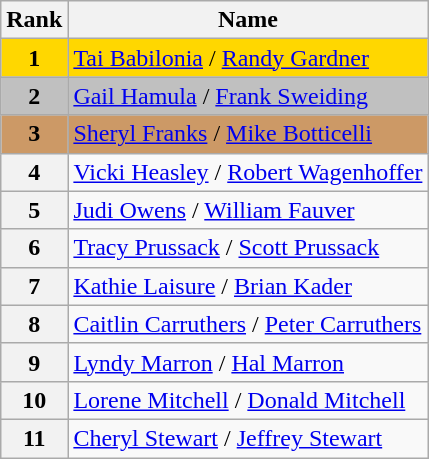<table class="wikitable">
<tr>
<th>Rank</th>
<th>Name</th>
</tr>
<tr bgcolor="gold">
<td align="center"><strong>1</strong></td>
<td><a href='#'>Tai Babilonia</a> / <a href='#'>Randy Gardner</a></td>
</tr>
<tr bgcolor="silver">
<td align="center"><strong>2</strong></td>
<td><a href='#'>Gail Hamula</a> / <a href='#'>Frank Sweiding</a></td>
</tr>
<tr bgcolor="cc9966">
<td align="center"><strong>3</strong></td>
<td><a href='#'>Sheryl Franks</a> / <a href='#'>Mike Botticelli</a></td>
</tr>
<tr>
<th>4</th>
<td><a href='#'>Vicki Heasley</a> / <a href='#'>Robert Wagenhoffer</a></td>
</tr>
<tr>
<th>5</th>
<td><a href='#'>Judi Owens</a> / <a href='#'>William Fauver</a></td>
</tr>
<tr>
<th>6</th>
<td><a href='#'>Tracy Prussack</a> / <a href='#'>Scott Prussack</a></td>
</tr>
<tr>
<th>7</th>
<td><a href='#'>Kathie Laisure</a> / <a href='#'>Brian Kader</a></td>
</tr>
<tr>
<th>8</th>
<td><a href='#'>Caitlin Carruthers</a> / <a href='#'>Peter Carruthers</a></td>
</tr>
<tr>
<th>9</th>
<td><a href='#'>Lyndy Marron</a> / <a href='#'>Hal Marron</a></td>
</tr>
<tr>
<th>10</th>
<td><a href='#'>Lorene Mitchell</a> / <a href='#'>Donald Mitchell</a></td>
</tr>
<tr>
<th>11</th>
<td><a href='#'>Cheryl Stewart</a> / <a href='#'>Jeffrey Stewart</a></td>
</tr>
</table>
